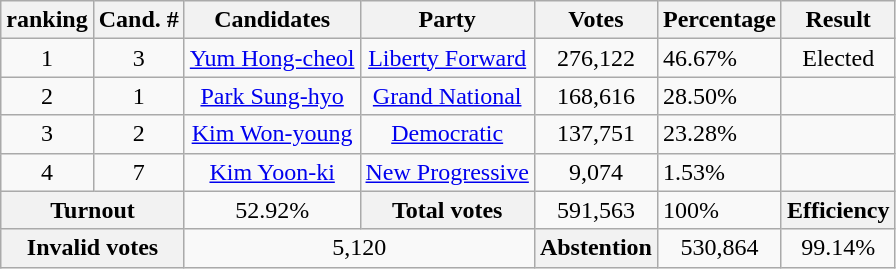<table class="wikitable sortable" style="text-align:center;">
<tr>
<th>ranking</th>
<th>Cand. #</th>
<th>Candidates</th>
<th>Party</th>
<th>Votes</th>
<th>Percentage</th>
<th>Result</th>
</tr>
<tr>
<td>1</td>
<td>3</td>
<td><a href='#'>Yum Hong-cheol</a></td>
<td><a href='#'>Liberty Forward</a></td>
<td>276,122</td>
<td align=left>46.67%</td>
<td>Elected</td>
</tr>
<tr>
<td>2</td>
<td>1</td>
<td><a href='#'>Park Sung-hyo</a></td>
<td><a href='#'>Grand National</a></td>
<td>168,616</td>
<td align=left>28.50%</td>
<td></td>
</tr>
<tr>
<td>3</td>
<td>2</td>
<td><a href='#'>Kim Won-young</a></td>
<td><a href='#'>Democratic</a></td>
<td>137,751</td>
<td align=left>23.28%</td>
<td></td>
</tr>
<tr>
<td>4</td>
<td>7</td>
<td><a href='#'>Kim Yoon-ki</a></td>
<td><a href='#'>New Progressive</a></td>
<td>9,074</td>
<td align=left>1.53%</td>
<td></td>
</tr>
<tr class="sortbottom">
<th colspan=2>Turnout</th>
<td>52.92%</td>
<th>Total votes</th>
<td>591,563</td>
<td align=left>100%</td>
<th>Efficiency</th>
</tr>
<tr class="sortbottom">
<th colspan=2>Invalid votes</th>
<td colspan=2>5,120</td>
<th>Abstention</th>
<td>530,864</td>
<td>99.14%</td>
</tr>
</table>
